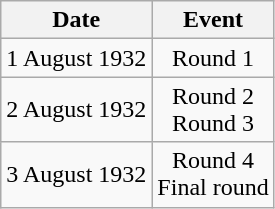<table class = "wikitable" style="text-align:center;">
<tr>
<th>Date</th>
<th>Event</th>
</tr>
<tr>
<td>1 August 1932</td>
<td>Round 1</td>
</tr>
<tr>
<td>2 August 1932</td>
<td>Round 2<br>Round 3</td>
</tr>
<tr>
<td>3 August 1932</td>
<td>Round 4<br>Final round</td>
</tr>
</table>
